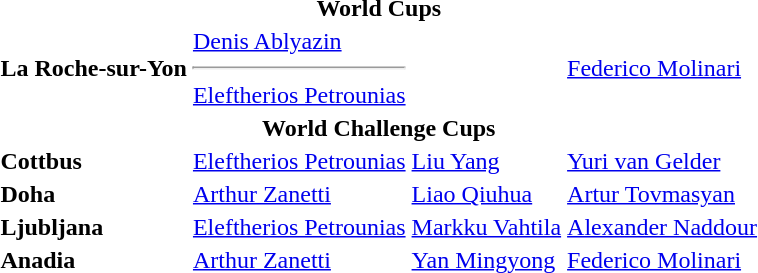<table>
<tr>
<td colspan="4" align="center"><strong>World Cups</strong></td>
</tr>
<tr>
<th scope=row style="text-align:left">La Roche-sur-Yon</th>
<td> <a href='#'>Denis Ablyazin</a><hr> <a href='#'>Eleftherios Petrounias</a></td>
<td></td>
<td> <a href='#'>Federico Molinari</a></td>
</tr>
<tr>
<td colspan="4" align="center"><strong>World Challenge Cups</strong></td>
</tr>
<tr>
<th scope=row style="text-align:left">Cottbus</th>
<td> <a href='#'>Eleftherios Petrounias</a></td>
<td> <a href='#'>Liu Yang</a></td>
<td> <a href='#'>Yuri van Gelder</a></td>
</tr>
<tr>
<th scope=row style="text-align:left">Doha</th>
<td> <a href='#'>Arthur Zanetti</a></td>
<td> <a href='#'>Liao Qiuhua</a></td>
<td> <a href='#'>Artur Tovmasyan</a></td>
</tr>
<tr>
<th scope=row style="text-align:left">Ljubljana</th>
<td>  <a href='#'>Eleftherios Petrounias</a></td>
<td> <a href='#'>Markku Vahtila</a></td>
<td> <a href='#'>Alexander Naddour</a></td>
</tr>
<tr>
<th scope=row style="text-align:left">Anadia</th>
<td> <a href='#'>Arthur Zanetti</a></td>
<td> <a href='#'>Yan Mingyong</a></td>
<td> <a href='#'>Federico Molinari</a></td>
</tr>
</table>
